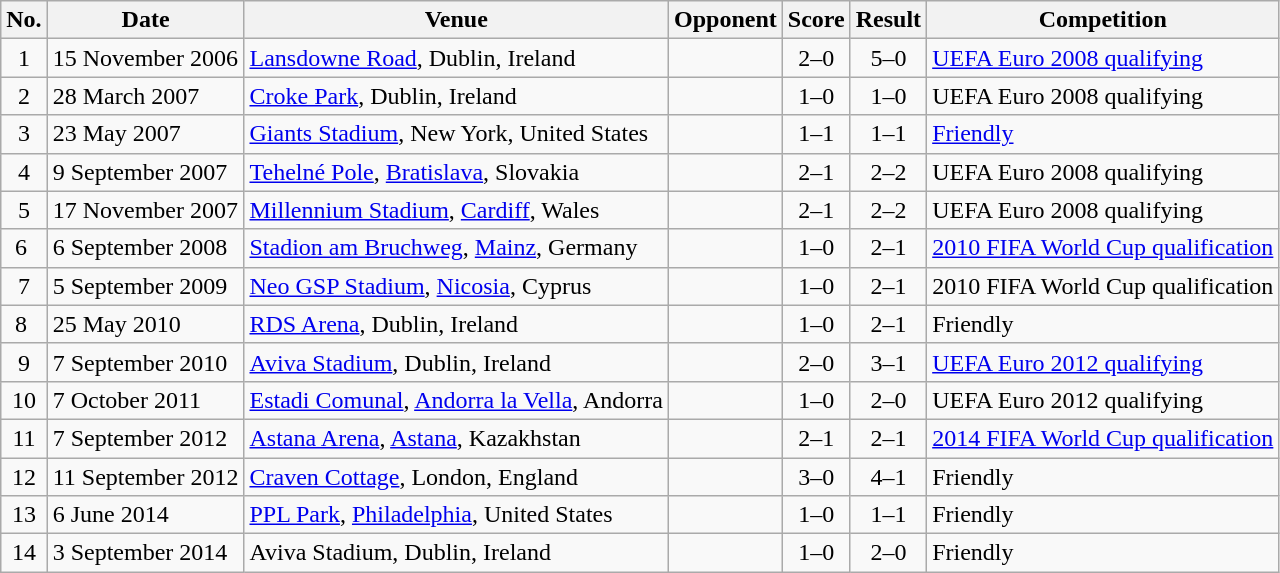<table class="wikitable sortable">
<tr>
<th scope="col">No.</th>
<th scope="col">Date</th>
<th scope="col">Venue</th>
<th scope="col">Opponent</th>
<th scope="col">Score</th>
<th scope="col">Result</th>
<th scope="col">Competition</th>
</tr>
<tr>
<td align="center">1</td>
<td>15 November 2006</td>
<td><a href='#'>Lansdowne Road</a>, Dublin, Ireland</td>
<td></td>
<td align="center">2–0</td>
<td align="center">5–0</td>
<td><a href='#'>UEFA Euro 2008 qualifying</a></td>
</tr>
<tr>
<td align="center">2</td>
<td>28 March 2007</td>
<td><a href='#'>Croke Park</a>, Dublin, Ireland</td>
<td></td>
<td align="center">1–0</td>
<td align="center">1–0</td>
<td>UEFA Euro 2008 qualifying</td>
</tr>
<tr>
<td align="center">3</td>
<td>23 May 2007</td>
<td><a href='#'>Giants Stadium</a>, New York, United States</td>
<td></td>
<td align="center">1–1</td>
<td align="center">1–1</td>
<td><a href='#'>Friendly</a></td>
</tr>
<tr>
<td align="center">4</td>
<td>9 September 2007</td>
<td><a href='#'>Tehelné Pole</a>, <a href='#'>Bratislava</a>, Slovakia</td>
<td></td>
<td align="center">2–1</td>
<td align="center">2–2</td>
<td>UEFA Euro 2008 qualifying</td>
</tr>
<tr>
<td align="center">5</td>
<td>17 November 2007</td>
<td><a href='#'>Millennium Stadium</a>, <a href='#'>Cardiff</a>, Wales</td>
<td></td>
<td align="center">2–1</td>
<td align="center">2–2</td>
<td>UEFA Euro 2008 qualifying</td>
</tr>
<tr>
<td align="center">6 </td>
<td>6 September 2008</td>
<td><a href='#'>Stadion am Bruchweg</a>, <a href='#'>Mainz</a>, Germany</td>
<td></td>
<td align="center">1–0</td>
<td align="center">2–1</td>
<td><a href='#'>2010 FIFA World Cup qualification</a></td>
</tr>
<tr>
<td align="center">7</td>
<td>5 September 2009</td>
<td><a href='#'>Neo GSP Stadium</a>, <a href='#'>Nicosia</a>, Cyprus</td>
<td></td>
<td align="center">1–0</td>
<td align="center">2–1</td>
<td>2010 FIFA World Cup qualification</td>
</tr>
<tr>
<td align="center">8 </td>
<td>25 May 2010</td>
<td><a href='#'>RDS Arena</a>, Dublin, Ireland</td>
<td></td>
<td align="center">1–0</td>
<td align="center">2–1</td>
<td>Friendly</td>
</tr>
<tr>
<td align="center">9</td>
<td>7 September 2010</td>
<td><a href='#'>Aviva Stadium</a>, Dublin, Ireland</td>
<td></td>
<td align="center">2–0</td>
<td align="center">3–1</td>
<td><a href='#'>UEFA Euro 2012 qualifying</a></td>
</tr>
<tr>
<td align="center">10</td>
<td>7 October 2011</td>
<td><a href='#'>Estadi Comunal</a>, <a href='#'>Andorra la Vella</a>, Andorra</td>
<td></td>
<td align="center">1–0</td>
<td align="center">2–0</td>
<td>UEFA Euro 2012 qualifying</td>
</tr>
<tr>
<td align="center">11</td>
<td>7 September 2012</td>
<td><a href='#'>Astana Arena</a>, <a href='#'>Astana</a>, Kazakhstan</td>
<td></td>
<td align="center">2–1</td>
<td align="center">2–1</td>
<td><a href='#'>2014 FIFA World Cup qualification</a></td>
</tr>
<tr>
<td align="center">12</td>
<td>11 September 2012</td>
<td><a href='#'>Craven Cottage</a>, London, England</td>
<td></td>
<td align="center">3–0</td>
<td align="center">4–1</td>
<td>Friendly</td>
</tr>
<tr>
<td align="center">13</td>
<td>6 June 2014</td>
<td><a href='#'>PPL Park</a>, <a href='#'>Philadelphia</a>, United States</td>
<td></td>
<td align="center">1–0</td>
<td align="center">1–1</td>
<td>Friendly</td>
</tr>
<tr>
<td align="center">14</td>
<td>3 September 2014</td>
<td>Aviva Stadium, Dublin, Ireland</td>
<td></td>
<td align="center">1–0</td>
<td align="center">2–0</td>
<td>Friendly</td>
</tr>
</table>
